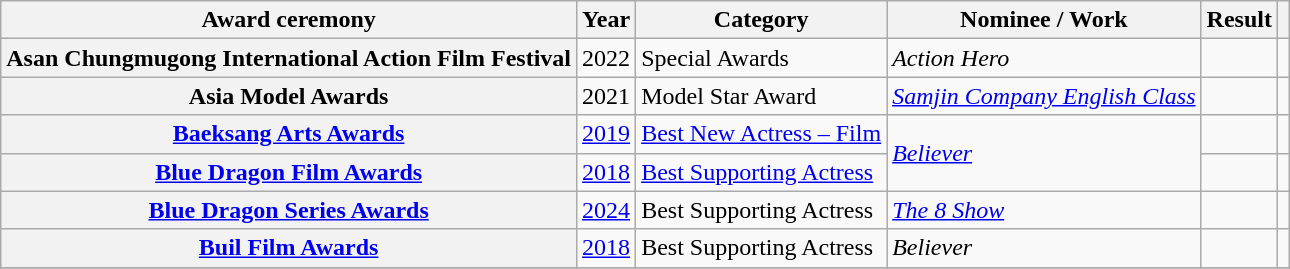<table class="wikitable plainrowheaders sortable">
<tr>
<th scope="col">Award ceremony</th>
<th scope="col">Year</th>
<th scope="col">Category</th>
<th scope="col">Nominee / Work</th>
<th scope="col">Result</th>
<th scope="col" class="unsortable"></th>
</tr>
<tr>
<th scope="row">Asan Chungmugong International Action Film Festival</th>
<td>2022</td>
<td>Special Awards</td>
<td><em>Action Hero</em></td>
<td></td>
<td></td>
</tr>
<tr>
<th scope="row">Asia Model Awards</th>
<td>2021</td>
<td>Model Star Award</td>
<td><em><a href='#'>Samjin Company English Class</a></em></td>
<td></td>
<td></td>
</tr>
<tr>
<th scope="row"  rowspan="1"><a href='#'>Baeksang Arts Awards</a></th>
<td><a href='#'>2019</a></td>
<td><a href='#'>Best New Actress – Film</a></td>
<td rowspan=2><em><a href='#'>Believer</a></em></td>
<td></td>
<td></td>
</tr>
<tr>
<th scope="row"  rowspan="1"><a href='#'>Blue Dragon Film Awards</a></th>
<td><a href='#'>2018</a></td>
<td><a href='#'>Best Supporting Actress</a></td>
<td></td>
<td></td>
</tr>
<tr>
<th scope="row"><a href='#'>Blue Dragon Series Awards</a></th>
<td><a href='#'>2024</a></td>
<td>Best Supporting Actress</td>
<td><em><a href='#'>The 8 Show</a></em></td>
<td></td>
<td></td>
</tr>
<tr>
<th scope="row"  rowspan="1"><a href='#'>Buil Film Awards</a></th>
<td><a href='#'>2018</a></td>
<td>Best Supporting Actress</td>
<td><em>Believer</em></td>
<td></td>
<td></td>
</tr>
<tr>
</tr>
</table>
